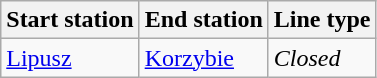<table class="wikitable">
<tr>
<th>Start station</th>
<th>End station</th>
<th>Line type</th>
</tr>
<tr>
<td><a href='#'>Lipusz</a></td>
<td><a href='#'>Korzybie</a></td>
<td><em>Closed</em></td>
</tr>
</table>
